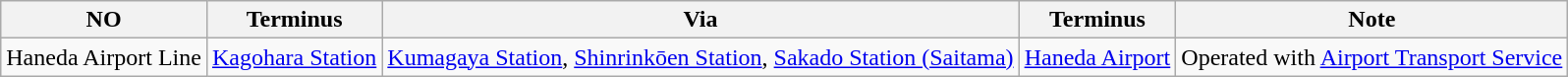<table class="wikitable">
<tr>
<th>NO</th>
<th>Terminus</th>
<th>Via</th>
<th>Terminus</th>
<th>Note</th>
</tr>
<tr>
<td>Haneda Airport Line</td>
<td><a href='#'>Kagohara Station</a></td>
<td><a href='#'>Kumagaya Station</a>, <a href='#'>Shinrinkōen Station</a>, <a href='#'>Sakado Station (Saitama)</a></td>
<td><a href='#'>Haneda Airport</a></td>
<td>Operated with <a href='#'>Airport Transport Service</a></td>
</tr>
</table>
